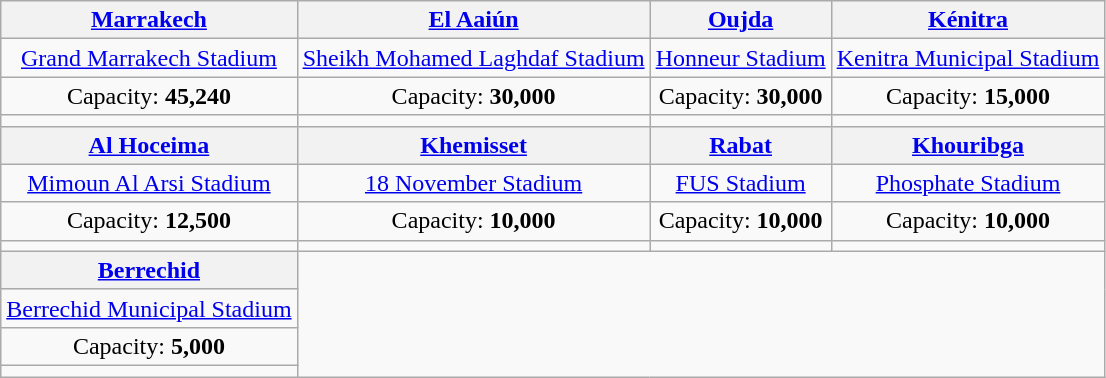<table class="wikitable" style="text-align:center">
<tr>
<th><a href='#'>Marrakech</a></th>
<th><a href='#'>El Aaiún</a></th>
<th><a href='#'>Oujda</a></th>
<th><a href='#'>Kénitra</a></th>
</tr>
<tr>
<td><a href='#'>Grand Marrakech Stadium</a></td>
<td><a href='#'>Sheikh Mohamed Laghdaf Stadium</a></td>
<td><a href='#'>Honneur Stadium</a></td>
<td><a href='#'>Kenitra Municipal Stadium</a></td>
</tr>
<tr>
<td>Capacity: <strong>45,240</strong></td>
<td>Capacity: <strong>30,000</strong></td>
<td>Capacity: <strong>30,000</strong></td>
<td>Capacity: <strong>15,000</strong></td>
</tr>
<tr>
<td></td>
<td></td>
<td></td>
<td></td>
</tr>
<tr>
<th><a href='#'>Al Hoceima</a></th>
<th><a href='#'>Khemisset</a></th>
<th><a href='#'>Rabat</a></th>
<th><a href='#'>Khouribga</a></th>
</tr>
<tr>
<td><a href='#'>Mimoun Al Arsi Stadium</a></td>
<td><a href='#'>18 November Stadium</a></td>
<td><a href='#'>FUS Stadium</a></td>
<td><a href='#'>Phosphate Stadium</a></td>
</tr>
<tr>
<td>Capacity: <strong>12,500</strong></td>
<td>Capacity: <strong>10,000</strong></td>
<td>Capacity: <strong>10,000</strong></td>
<td>Capacity: <strong>10,000</strong></td>
</tr>
<tr>
<td></td>
<td></td>
<td></td>
<td></td>
</tr>
<tr>
<th><a href='#'>Berrechid</a></th>
</tr>
<tr>
<td><a href='#'>Berrechid Municipal Stadium</a></td>
</tr>
<tr>
<td>Capacity: <strong>5,000</strong></td>
</tr>
<tr>
<td></td>
</tr>
</table>
